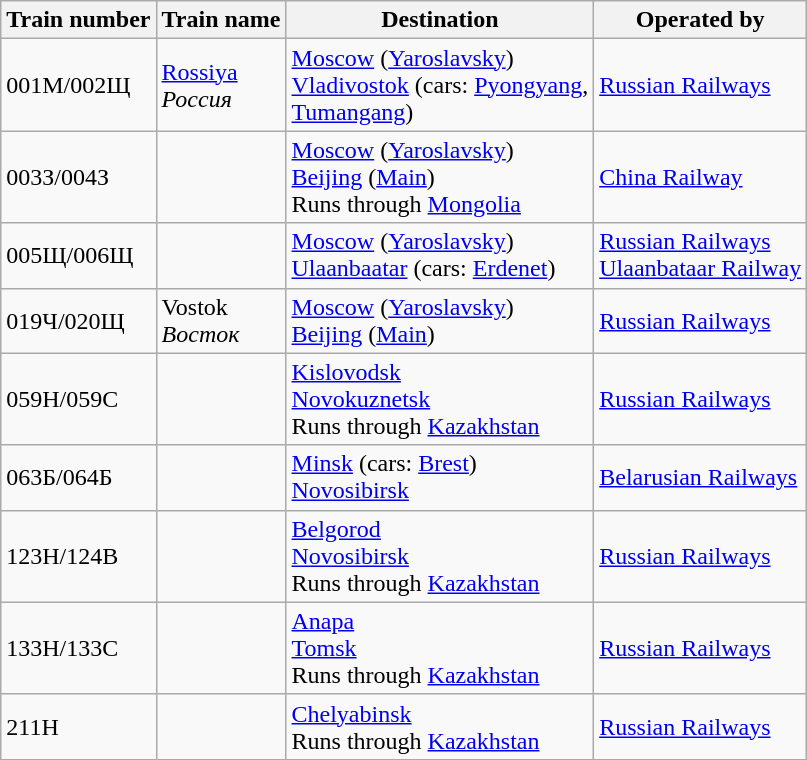<table class="wikitable">
<tr>
<th>Train number</th>
<th>Train name</th>
<th>Destination</th>
<th>Operated by</th>
</tr>
<tr>
<td>001М/002Щ</td>
<td><a href='#'>Rossiya</a> <br><em>Россия</em></td>
<td> <a href='#'>Moscow</a> (<a href='#'>Yaroslavsky</a>)<br> <a href='#'>Vladivostok</a> (cars:  <a href='#'>Pyongyang</a>,<br> <a href='#'>Tumangang</a>)</td>
<td> <a href='#'>Russian Railways</a></td>
</tr>
<tr>
<td>003З/004З</td>
<td></td>
<td> <a href='#'>Moscow</a> (<a href='#'>Yaroslavsky</a>)<br> <a href='#'>Beijing</a> (<a href='#'>Main</a>)<br>Runs through  <a href='#'>Mongolia</a></td>
<td> <a href='#'>China Railway</a></td>
</tr>
<tr>
<td>005Щ/006Щ</td>
<td></td>
<td> <a href='#'>Moscow</a> (<a href='#'>Yaroslavsky</a>)<br> <a href='#'>Ulaanbaatar</a> (cars:  <a href='#'>Erdenet</a>)</td>
<td> <a href='#'>Russian Railways</a><br> <a href='#'>Ulaanbataar Railway</a></td>
</tr>
<tr>
<td>019Ч/020Щ</td>
<td>Vostok <br><em>Восток</em></td>
<td> <a href='#'>Moscow</a> (<a href='#'>Yaroslavsky</a>)<br> <a href='#'>Beijing</a> (<a href='#'>Main</a>)</td>
<td> <a href='#'>Russian Railways</a></td>
</tr>
<tr>
<td>059Н/059С</td>
<td></td>
<td> <a href='#'>Kislovodsk</a><br> <a href='#'>Novokuznetsk</a><br>Runs through  <a href='#'>Kazakhstan</a></td>
<td> <a href='#'>Russian Railways</a></td>
</tr>
<tr>
<td>063Б/064Б</td>
<td></td>
<td> <a href='#'>Minsk</a> (cars:  <a href='#'>Brest</a>)<br> <a href='#'>Novosibirsk</a></td>
<td> <a href='#'>Belarusian Railways</a></td>
</tr>
<tr>
<td>123Н/124В</td>
<td></td>
<td> <a href='#'>Belgorod</a><br> <a href='#'>Novosibirsk</a><br>Runs through  <a href='#'>Kazakhstan</a></td>
<td> <a href='#'>Russian Railways</a></td>
</tr>
<tr>
<td>133Н/133С</td>
<td></td>
<td> <a href='#'>Anapa</a><br> <a href='#'>Tomsk</a><br>Runs through  <a href='#'>Kazakhstan</a></td>
<td> <a href='#'>Russian Railways</a></td>
</tr>
<tr>
<td>211Н</td>
<td></td>
<td> <a href='#'>Chelyabinsk</a><br>Runs through  <a href='#'>Kazakhstan</a></td>
<td> <a href='#'>Russian Railways</a></td>
</tr>
</table>
